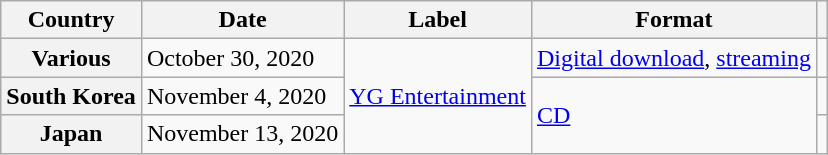<table class="wikitable plainrowheaders">
<tr>
<th>Country</th>
<th>Date</th>
<th>Label</th>
<th>Format</th>
<th></th>
</tr>
<tr>
<th scope="row">Various</th>
<td>October 30, 2020</td>
<td rowspan="3"><a href='#'>YG Entertainment</a></td>
<td><a href='#'>Digital download</a>, <a href='#'>streaming</a></td>
<td></td>
</tr>
<tr>
<th scope="row">South Korea</th>
<td>November 4, 2020</td>
<td rowspan="2"><a href='#'>CD</a></td>
<td></td>
</tr>
<tr>
<th scope="row">Japan</th>
<td>November 13, 2020</td>
<td></td>
</tr>
</table>
